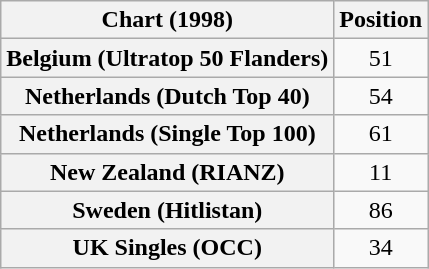<table class="wikitable sortable plainrowheaders" style="text-align:center">
<tr>
<th>Chart (1998)</th>
<th>Position</th>
</tr>
<tr>
<th scope="row">Belgium (Ultratop 50 Flanders)</th>
<td>51</td>
</tr>
<tr>
<th scope="row">Netherlands (Dutch Top 40)</th>
<td>54</td>
</tr>
<tr>
<th scope="row">Netherlands (Single Top 100)</th>
<td>61</td>
</tr>
<tr>
<th scope="row">New Zealand (RIANZ)</th>
<td>11</td>
</tr>
<tr>
<th scope="row">Sweden (Hitlistan)</th>
<td>86</td>
</tr>
<tr>
<th scope="row">UK Singles (OCC)</th>
<td>34</td>
</tr>
</table>
